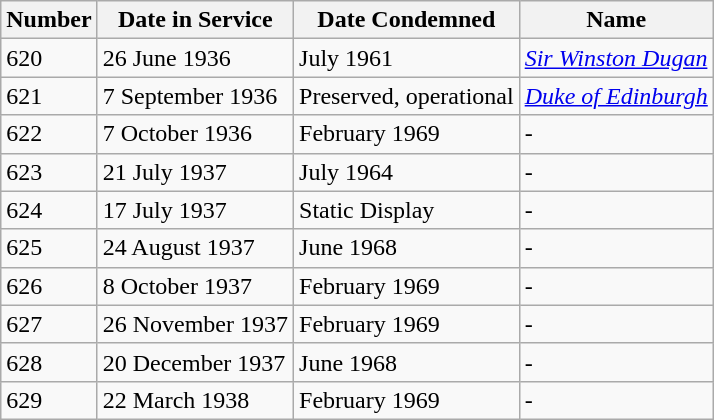<table class="wikitable">
<tr>
<th>Number</th>
<th>Date in Service</th>
<th>Date Condemned</th>
<th>Name</th>
</tr>
<tr>
<td>620</td>
<td>26 June 1936</td>
<td>July 1961</td>
<td><em><a href='#'>Sir Winston Dugan</a></em></td>
</tr>
<tr>
<td>621</td>
<td>7 September 1936</td>
<td>Preserved, operational</td>
<td><em><a href='#'>Duke of Edinburgh</a></em></td>
</tr>
<tr>
<td>622</td>
<td>7 October 1936</td>
<td>February 1969</td>
<td>-</td>
</tr>
<tr>
<td>623</td>
<td>21 July 1937</td>
<td>July 1964</td>
<td>-</td>
</tr>
<tr>
<td>624</td>
<td>17 July 1937</td>
<td>Static Display</td>
<td>-</td>
</tr>
<tr>
<td>625</td>
<td>24 August 1937</td>
<td>June 1968</td>
<td>-</td>
</tr>
<tr>
<td>626</td>
<td>8 October 1937</td>
<td>February 1969</td>
<td>-</td>
</tr>
<tr>
<td>627</td>
<td>26 November 1937</td>
<td>February 1969</td>
<td>-</td>
</tr>
<tr>
<td>628</td>
<td>20 December 1937</td>
<td>June 1968</td>
<td>-</td>
</tr>
<tr>
<td>629</td>
<td>22 March 1938</td>
<td>February 1969</td>
<td>-</td>
</tr>
</table>
